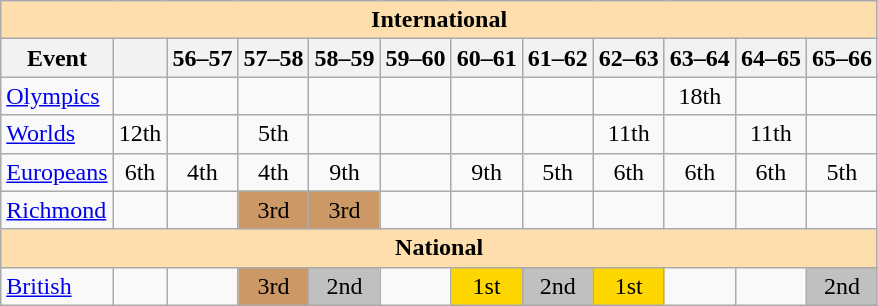<table class="wikitable" style="text-align:center">
<tr>
<th style="background-color: #ffdead; " colspan=12 align=center>International</th>
</tr>
<tr>
<th>Event</th>
<th></th>
<th>56–57</th>
<th>57–58</th>
<th>58–59</th>
<th>59–60</th>
<th>60–61</th>
<th>61–62</th>
<th>62–63</th>
<th>63–64</th>
<th>64–65</th>
<th>65–66</th>
</tr>
<tr>
<td align=left><a href='#'>Olympics</a></td>
<td></td>
<td></td>
<td></td>
<td></td>
<td></td>
<td></td>
<td></td>
<td></td>
<td>18th</td>
<td></td>
<td></td>
</tr>
<tr>
<td align=left><a href='#'>Worlds</a></td>
<td>12th</td>
<td></td>
<td>5th</td>
<td></td>
<td></td>
<td></td>
<td></td>
<td>11th</td>
<td></td>
<td>11th</td>
<td></td>
</tr>
<tr>
<td align=left><a href='#'>Europeans</a></td>
<td>6th</td>
<td>4th</td>
<td>4th</td>
<td>9th</td>
<td></td>
<td>9th</td>
<td>5th</td>
<td>6th</td>
<td>6th</td>
<td>6th</td>
<td>5th</td>
</tr>
<tr>
<td align=left><a href='#'>Richmond</a></td>
<td></td>
<td></td>
<td bgcolor=cc9966>3rd</td>
<td bgcolor=cc9966>3rd</td>
<td></td>
<td></td>
<td></td>
<td></td>
<td></td>
<td></td>
<td></td>
</tr>
<tr>
<th style="background-color: #ffdead; " colspan=12 align=center>National</th>
</tr>
<tr>
<td align=left><a href='#'>British</a></td>
<td></td>
<td></td>
<td bgcolor=cc9966>3rd</td>
<td bgcolor=silver>2nd</td>
<td></td>
<td bgcolor=gold>1st</td>
<td bgcolor=silver>2nd</td>
<td bgcolor=gold>1st</td>
<td></td>
<td></td>
<td bgcolor=silver>2nd</td>
</tr>
</table>
